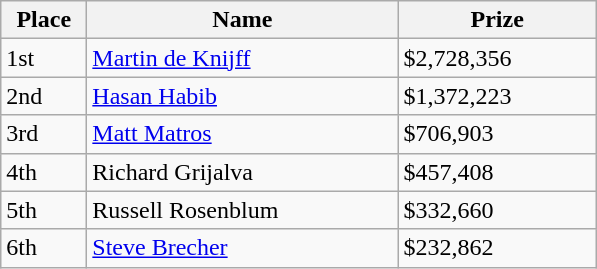<table class="wikitable">
<tr>
<th width="50">Place</th>
<th width="200">Name</th>
<th width="125">Prize</th>
</tr>
<tr>
<td>1st</td>
<td><a href='#'>Martin de Knijff</a></td>
<td>$2,728,356</td>
</tr>
<tr>
<td>2nd</td>
<td><a href='#'>Hasan Habib</a></td>
<td>$1,372,223</td>
</tr>
<tr>
<td>3rd</td>
<td><a href='#'>Matt Matros</a></td>
<td>$706,903</td>
</tr>
<tr>
<td>4th</td>
<td>Richard Grijalva</td>
<td>$457,408</td>
</tr>
<tr>
<td>5th</td>
<td>Russell Rosenblum</td>
<td>$332,660</td>
</tr>
<tr>
<td>6th</td>
<td><a href='#'>Steve Brecher</a></td>
<td>$232,862</td>
</tr>
</table>
